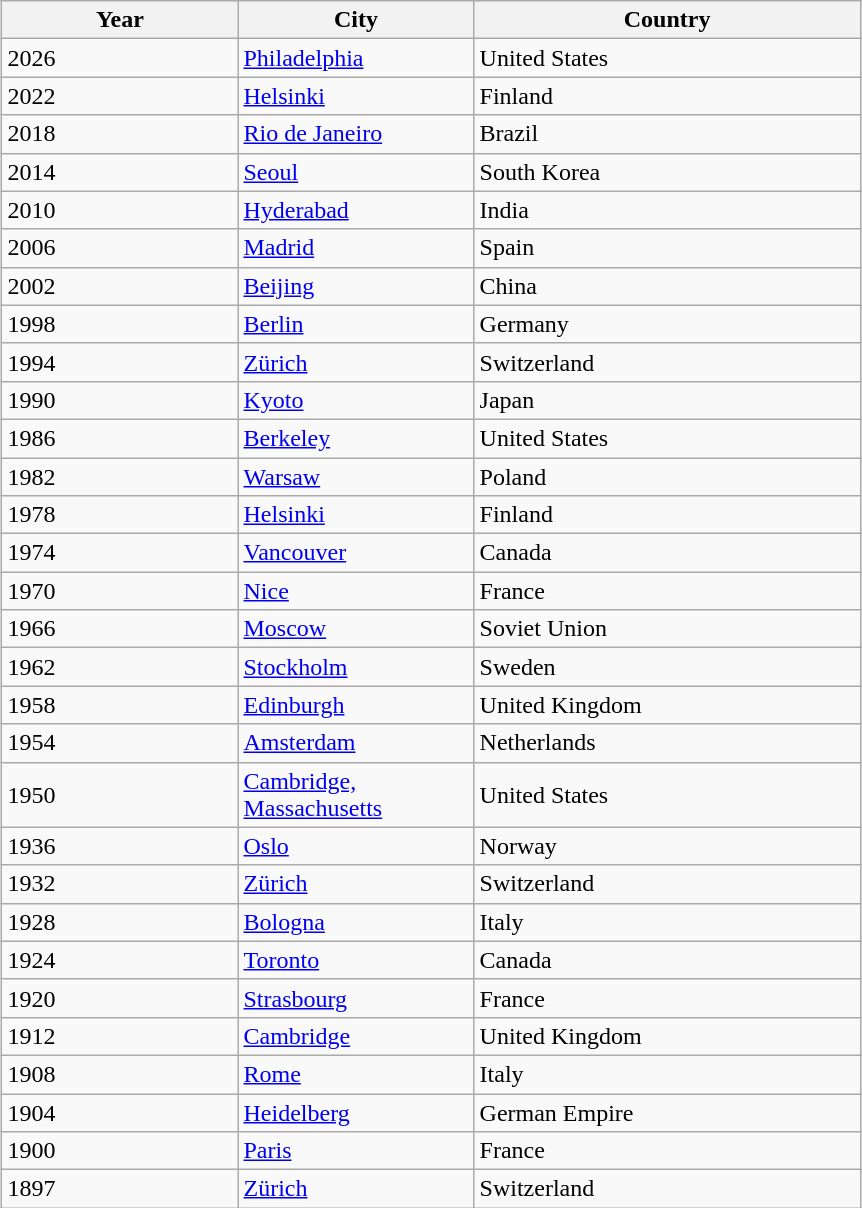<table class="wikitable sortable" style="margin: 1ex auto 1ex auto">
<tr>
<th style="width:150px">Year</th>
<th style="width:150px">City</th>
<th style="width:250px">Country</th>
</tr>
<tr>
<td>2026</td>
<td><a href='#'>Philadelphia</a></td>
<td> United States</td>
</tr>
<tr>
<td>2022</td>
<td><a href='#'>Helsinki</a></td>
<td> Finland</td>
</tr>
<tr>
<td>2018</td>
<td><a href='#'>Rio de Janeiro</a></td>
<td> Brazil</td>
</tr>
<tr>
<td>2014</td>
<td><a href='#'>Seoul</a></td>
<td> South Korea</td>
</tr>
<tr>
<td>2010</td>
<td><a href='#'>Hyderabad</a></td>
<td> India</td>
</tr>
<tr>
<td>2006</td>
<td><a href='#'>Madrid</a></td>
<td> Spain</td>
</tr>
<tr>
<td>2002</td>
<td><a href='#'>Beijing</a></td>
<td> China</td>
</tr>
<tr>
<td>1998</td>
<td><a href='#'>Berlin</a></td>
<td> Germany</td>
</tr>
<tr>
<td>1994</td>
<td><a href='#'>Zürich</a></td>
<td> Switzerland</td>
</tr>
<tr>
<td>1990</td>
<td><a href='#'>Kyoto</a></td>
<td> Japan</td>
</tr>
<tr>
<td>1986</td>
<td><a href='#'>Berkeley</a></td>
<td> United States</td>
</tr>
<tr>
<td>1982</td>
<td><a href='#'>Warsaw</a></td>
<td> Poland</td>
</tr>
<tr>
<td>1978</td>
<td><a href='#'>Helsinki</a></td>
<td> Finland</td>
</tr>
<tr>
<td>1974</td>
<td><a href='#'>Vancouver</a></td>
<td> Canada</td>
</tr>
<tr>
<td>1970</td>
<td><a href='#'>Nice</a></td>
<td> France</td>
</tr>
<tr>
<td>1966</td>
<td><a href='#'>Moscow</a></td>
<td> Soviet Union</td>
</tr>
<tr>
<td>1962</td>
<td><a href='#'>Stockholm</a></td>
<td> Sweden</td>
</tr>
<tr>
<td>1958</td>
<td><a href='#'>Edinburgh</a></td>
<td> United Kingdom</td>
</tr>
<tr>
<td>1954</td>
<td><a href='#'>Amsterdam</a></td>
<td> Netherlands</td>
</tr>
<tr>
<td>1950</td>
<td><a href='#'>Cambridge, Massachusetts</a></td>
<td> United States</td>
</tr>
<tr>
<td>1936</td>
<td><a href='#'>Oslo</a></td>
<td> Norway</td>
</tr>
<tr>
<td>1932</td>
<td><a href='#'>Zürich</a></td>
<td> Switzerland</td>
</tr>
<tr>
<td>1928</td>
<td><a href='#'>Bologna</a></td>
<td> Italy</td>
</tr>
<tr>
<td>1924</td>
<td><a href='#'>Toronto</a></td>
<td> Canada</td>
</tr>
<tr>
<td>1920</td>
<td><a href='#'>Strasbourg</a></td>
<td> France</td>
</tr>
<tr>
<td>1912</td>
<td><a href='#'>Cambridge</a></td>
<td> United Kingdom</td>
</tr>
<tr>
<td>1908</td>
<td><a href='#'>Rome</a></td>
<td> Italy</td>
</tr>
<tr>
<td>1904</td>
<td><a href='#'>Heidelberg</a></td>
<td> German Empire</td>
</tr>
<tr>
<td>1900</td>
<td><a href='#'>Paris</a></td>
<td> France</td>
</tr>
<tr>
<td>1897</td>
<td><a href='#'>Zürich</a></td>
<td> Switzerland</td>
</tr>
</table>
